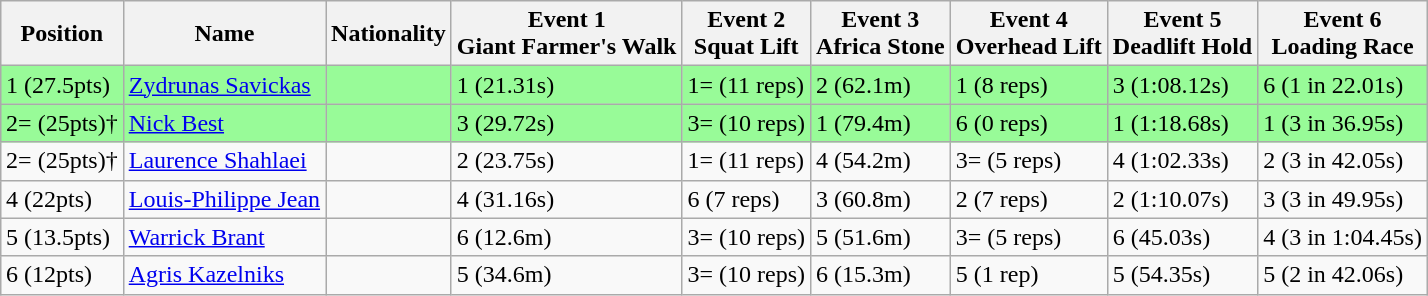<table class="sortable wikitable" style="margin:auto;">
<tr>
<th>Position</th>
<th>Name</th>
<th>Nationality</th>
<th>Event 1<br>Giant Farmer's Walk</th>
<th>Event 2<br>Squat Lift</th>
<th>Event 3<br>Africa Stone</th>
<th>Event 4<br>Overhead Lift</th>
<th>Event 5<br>Deadlift Hold</th>
<th>Event 6<br>Loading Race</th>
</tr>
<tr style="background:palegreen;">
<td>1 (27.5pts)</td>
<td><a href='#'>Zydrunas Savickas</a></td>
<td></td>
<td>1 (21.31s)</td>
<td>1= (11 reps)</td>
<td>2 (62.1m)</td>
<td>1 (8 reps)</td>
<td>3 (1:08.12s)</td>
<td>6 (1 in 22.01s)</td>
</tr>
<tr style="background:palegreen;">
<td>2= (25pts)†</td>
<td><a href='#'>Nick Best</a></td>
<td></td>
<td>3 (29.72s)</td>
<td>3= (10 reps)</td>
<td>1 (79.4m)</td>
<td>6 (0 reps)</td>
<td>1 (1:18.68s)</td>
<td>1 (3 in 36.95s)</td>
</tr>
<tr>
<td>2= (25pts)†</td>
<td><a href='#'>Laurence Shahlaei</a></td>
<td></td>
<td>2 (23.75s)</td>
<td>1= (11 reps)</td>
<td>4 (54.2m)</td>
<td>3= (5 reps)</td>
<td>4 (1:02.33s)</td>
<td>2 (3 in 42.05s)</td>
</tr>
<tr>
<td>4 (22pts)</td>
<td><a href='#'>Louis-Philippe Jean</a></td>
<td></td>
<td>4 (31.16s)</td>
<td>6 (7 reps)</td>
<td>3 (60.8m)</td>
<td>2 (7 reps)</td>
<td>2 (1:10.07s)</td>
<td>3 (3 in 49.95s)</td>
</tr>
<tr>
<td>5 (13.5pts)</td>
<td><a href='#'>Warrick Brant</a></td>
<td></td>
<td>6 (12.6m)</td>
<td>3= (10 reps)</td>
<td>5 (51.6m)</td>
<td>3= (5 reps)</td>
<td>6 (45.03s)</td>
<td>4 (3 in 1:04.45s)</td>
</tr>
<tr>
<td>6 (12pts)</td>
<td><a href='#'>Agris Kazelniks</a></td>
<td></td>
<td>5 (34.6m)</td>
<td>3= (10 reps)</td>
<td>6 (15.3m)</td>
<td>5 (1 rep)</td>
<td>5 (54.35s)</td>
<td>5 (2 in 42.06s)</td>
</tr>
</table>
